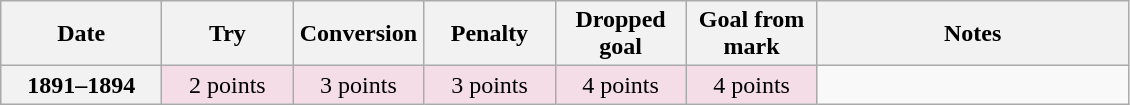<table class="wikitable">
<tr>
<th scope="col" width="100px">Date</th>
<th scope="col" width="80px">Try</th>
<th scope="col" width="80px">Conversion</th>
<th scope="col" width="80px">Penalty</th>
<th scope="col" width="80px">Dropped goal</th>
<th scope="col" width="80px">Goal from mark</th>
<th scope="col" width="200px">Notes<br></th>
</tr>
<tr style="text-align:center;background:#F4DDE7;">
<th>1891–1894</th>
<td>2 points</td>
<td>3 points</td>
<td>3 points</td>
<td>4 points</td>
<td>4 points<br></td>
</tr>
</table>
